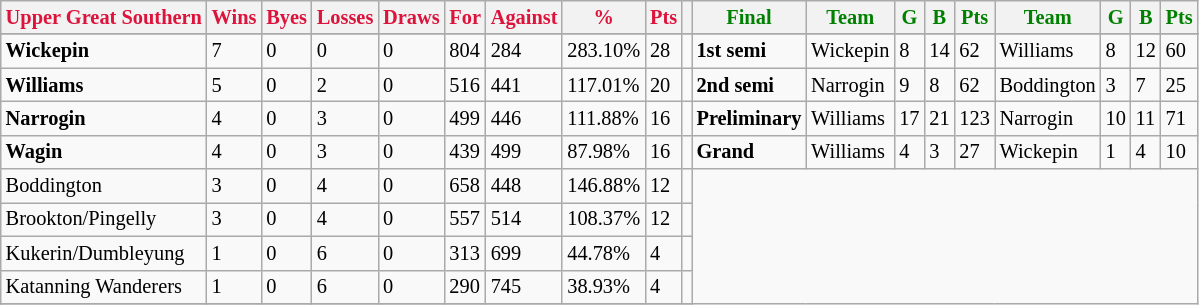<table style="font-size: 85%; text-align: left;" class="wikitable">
<tr>
<th style="color:crimson">Upper Great Southern</th>
<th style="color:crimson">Wins</th>
<th style="color:crimson">Byes</th>
<th style="color:crimson">Losses</th>
<th style="color:crimson">Draws</th>
<th style="color:crimson">For</th>
<th style="color:crimson">Against</th>
<th style="color:crimson">%</th>
<th style="color:crimson">Pts</th>
<th></th>
<th style="color:green">Final</th>
<th style="color:green">Team</th>
<th style="color:green">G</th>
<th style="color:green">B</th>
<th style="color:green">Pts</th>
<th style="color:green">Team</th>
<th style="color:green">G</th>
<th style="color:green">B</th>
<th style="color:green">Pts</th>
</tr>
<tr>
</tr>
<tr>
</tr>
<tr>
<td><strong>	Wickepin	</strong></td>
<td>7</td>
<td>0</td>
<td>0</td>
<td>0</td>
<td>804</td>
<td>284</td>
<td>283.10%</td>
<td>28</td>
<td></td>
<td><strong>1st semi</strong></td>
<td>Wickepin</td>
<td>8</td>
<td>14</td>
<td>62</td>
<td>Williams</td>
<td>8</td>
<td>12</td>
<td>60</td>
</tr>
<tr>
<td><strong>	Williams	</strong></td>
<td>5</td>
<td>0</td>
<td>2</td>
<td>0</td>
<td>516</td>
<td>441</td>
<td>117.01%</td>
<td>20</td>
<td></td>
<td><strong>2nd semi</strong></td>
<td>Narrogin</td>
<td>9</td>
<td>8</td>
<td>62</td>
<td>Boddington</td>
<td>3</td>
<td>7</td>
<td>25</td>
</tr>
<tr>
<td><strong>	Narrogin	</strong></td>
<td>4</td>
<td>0</td>
<td>3</td>
<td>0</td>
<td>499</td>
<td>446</td>
<td>111.88%</td>
<td>16</td>
<td></td>
<td><strong>Preliminary</strong></td>
<td>Williams</td>
<td>17</td>
<td>21</td>
<td>123</td>
<td>Narrogin</td>
<td>10</td>
<td>11</td>
<td>71</td>
</tr>
<tr>
<td><strong>	Wagin	</strong></td>
<td>4</td>
<td>0</td>
<td>3</td>
<td>0</td>
<td>439</td>
<td>499</td>
<td>87.98%</td>
<td>16</td>
<td></td>
<td><strong>Grand</strong></td>
<td>Williams</td>
<td>4</td>
<td>3</td>
<td>27</td>
<td>Wickepin</td>
<td>1</td>
<td>4</td>
<td>10</td>
</tr>
<tr>
<td>Boddington</td>
<td>3</td>
<td>0</td>
<td>4</td>
<td>0</td>
<td>658</td>
<td>448</td>
<td>146.88%</td>
<td>12</td>
<td></td>
</tr>
<tr>
<td>Brookton/Pingelly</td>
<td>3</td>
<td>0</td>
<td>4</td>
<td>0</td>
<td>557</td>
<td>514</td>
<td>108.37%</td>
<td>12</td>
<td></td>
</tr>
<tr>
<td>Kukerin/Dumbleyung</td>
<td>1</td>
<td>0</td>
<td>6</td>
<td>0</td>
<td>313</td>
<td>699</td>
<td>44.78%</td>
<td>4</td>
<td></td>
</tr>
<tr>
<td>Katanning Wanderers</td>
<td>1</td>
<td>0</td>
<td>6</td>
<td>0</td>
<td>290</td>
<td>745</td>
<td>38.93%</td>
<td>4</td>
<td></td>
</tr>
<tr>
</tr>
</table>
